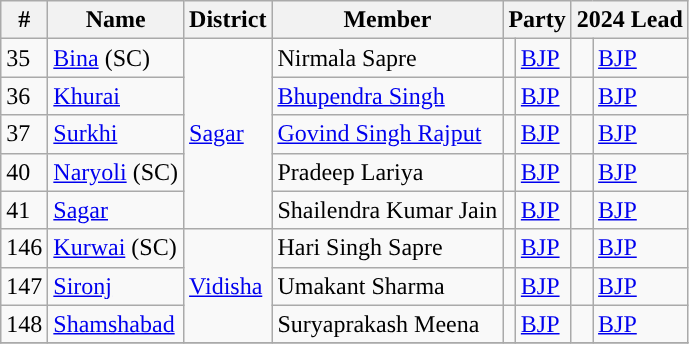<table class="wikitable">
<tr>
<th>#</th>
<th>Name</th>
<th>District</th>
<th>Member</th>
<th colspan="2">Party</th>
<th colspan="2">2024 Lead</th>
</tr>
<tr>
<td>35</td>
<td><a href='#'>Bina</a> (SC)</td>
<td rowspan="5"><a href='#'>Sagar</a></td>
<td>Nirmala Sapre</td>
<td style="background-color: "></td>
<td><a href='#'>BJP</a></td>
<td style="background-color: "></td>
<td><a href='#'>BJP</a></td>
</tr>
<tr>
<td>36</td>
<td><a href='#'>Khurai</a></td>
<td><a href='#'>Bhupendra Singh</a></td>
<td style="background-color: "></td>
<td><a href='#'>BJP</a></td>
<td style="background-color: "></td>
<td><a href='#'>BJP</a></td>
</tr>
<tr>
<td>37</td>
<td><a href='#'>Surkhi</a></td>
<td><a href='#'>Govind Singh Rajput</a></td>
<td style="background-color: "></td>
<td><a href='#'>BJP</a></td>
<td style="background-color: "></td>
<td><a href='#'>BJP</a></td>
</tr>
<tr>
<td>40</td>
<td><a href='#'>Naryoli</a> (SC)</td>
<td>Pradeep Lariya</td>
<td style="background-color: "></td>
<td><a href='#'>BJP</a></td>
<td style="background-color: "></td>
<td><a href='#'>BJP</a></td>
</tr>
<tr>
<td>41</td>
<td><a href='#'>Sagar</a></td>
<td>Shailendra Kumar Jain</td>
<td style="background-color: "></td>
<td><a href='#'>BJP</a></td>
<td style="background-color: "></td>
<td><a href='#'>BJP</a></td>
</tr>
<tr>
<td>146</td>
<td><a href='#'>Kurwai</a> (SC)</td>
<td rowspan="3"><a href='#'>Vidisha</a></td>
<td>Hari Singh Sapre</td>
<td style="background-color: "></td>
<td><a href='#'>BJP</a></td>
<td style="background-color: "></td>
<td><a href='#'>BJP</a></td>
</tr>
<tr>
<td>147</td>
<td><a href='#'>Sironj</a></td>
<td>Umakant Sharma</td>
<td style="background-color: "></td>
<td><a href='#'>BJP</a></td>
<td style="background-color: "></td>
<td><a href='#'>BJP</a></td>
</tr>
<tr>
<td>148</td>
<td><a href='#'>Shamshabad</a></td>
<td>Suryaprakash Meena</td>
<td style="background-color: "></td>
<td><a href='#'>BJP</a></td>
<td style="background-color: "></td>
<td><a href='#'>BJP</a></td>
</tr>
<tr>
</tr>
</table>
